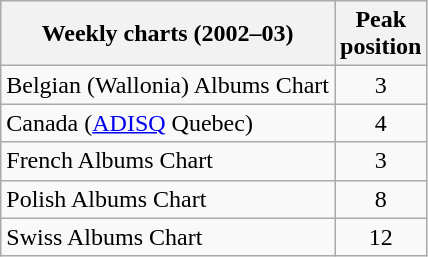<table class="wikitable sortable">
<tr>
<th>Weekly charts (2002–03)</th>
<th>Peak<br>position</th>
</tr>
<tr>
<td>Belgian (Wallonia) Albums Chart</td>
<td style="text-align:center;">3</td>
</tr>
<tr>
<td align="left">Canada (<a href='#'>ADISQ</a> Quebec)</td>
<td align="center">4</td>
</tr>
<tr>
<td>French Albums Chart</td>
<td style="text-align:center;">3</td>
</tr>
<tr>
<td align="left">Polish Albums Chart</td>
<td align="center">8</td>
</tr>
<tr>
<td>Swiss Albums Chart</td>
<td style="text-align:center;">12</td>
</tr>
</table>
